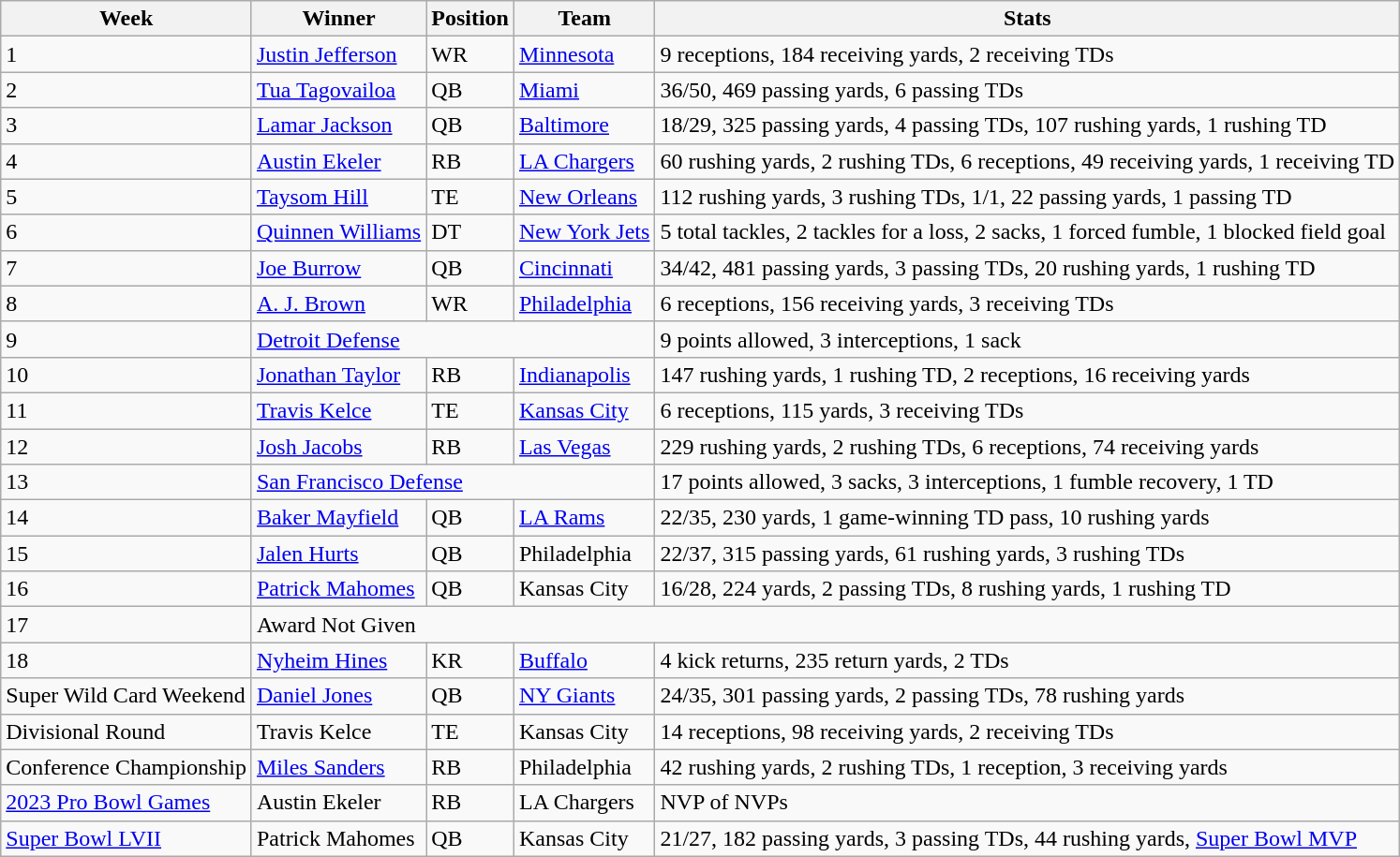<table class="wikitable">
<tr>
<th>Week</th>
<th>Winner</th>
<th>Position</th>
<th>Team</th>
<th>Stats</th>
</tr>
<tr>
<td>1</td>
<td><a href='#'>Justin Jefferson</a></td>
<td>WR</td>
<td><a href='#'>Minnesota</a></td>
<td>9 receptions, 184 receiving yards, 2 receiving TDs</td>
</tr>
<tr>
<td>2</td>
<td><a href='#'>Tua Tagovailoa</a></td>
<td>QB</td>
<td><a href='#'>Miami</a></td>
<td>36/50, 469 passing yards, 6 passing TDs</td>
</tr>
<tr>
<td>3</td>
<td><a href='#'>Lamar Jackson</a></td>
<td>QB</td>
<td><a href='#'>Baltimore</a></td>
<td>18/29, 325 passing yards, 4 passing TDs, 107 rushing yards, 1 rushing TD</td>
</tr>
<tr>
<td>4</td>
<td><a href='#'>Austin Ekeler</a></td>
<td>RB</td>
<td><a href='#'>LA Chargers</a></td>
<td>60 rushing yards, 2 rushing TDs, 6 receptions, 49 receiving yards, 1 receiving TD</td>
</tr>
<tr>
<td>5</td>
<td><a href='#'>Taysom Hill</a></td>
<td>TE</td>
<td><a href='#'>New Orleans</a></td>
<td>112 rushing yards, 3 rushing TDs, 1/1, 22 passing yards, 1 passing TD</td>
</tr>
<tr>
<td>6</td>
<td><a href='#'>Quinnen Williams</a></td>
<td>DT</td>
<td><a href='#'>New York Jets</a></td>
<td>5 total tackles, 2 tackles for a loss, 2 sacks, 1 forced fumble, 1 blocked field goal</td>
</tr>
<tr>
<td>7</td>
<td><a href='#'>Joe Burrow</a></td>
<td>QB</td>
<td><a href='#'>Cincinnati</a></td>
<td>34/42, 481 passing yards, 3 passing TDs, 20 rushing yards, 1 rushing TD</td>
</tr>
<tr>
<td>8</td>
<td><a href='#'>A. J. Brown</a></td>
<td>WR</td>
<td><a href='#'>Philadelphia</a></td>
<td>6 receptions, 156 receiving yards, 3 receiving TDs</td>
</tr>
<tr>
<td>9</td>
<td colspan="3"><a href='#'>Detroit Defense</a></td>
<td>9 points allowed, 3 interceptions, 1 sack</td>
</tr>
<tr>
<td>10</td>
<td><a href='#'>Jonathan Taylor</a></td>
<td>RB</td>
<td><a href='#'>Indianapolis</a></td>
<td>147 rushing yards, 1 rushing TD, 2 receptions, 16 receiving yards</td>
</tr>
<tr>
<td>11</td>
<td><a href='#'>Travis Kelce</a></td>
<td>TE</td>
<td><a href='#'>Kansas City</a></td>
<td>6 receptions, 115 yards, 3 receiving TDs</td>
</tr>
<tr>
<td>12</td>
<td><a href='#'>Josh Jacobs</a></td>
<td>RB</td>
<td><a href='#'>Las Vegas</a></td>
<td>229 rushing yards, 2 rushing TDs, 6 receptions, 74 receiving yards</td>
</tr>
<tr>
<td>13</td>
<td colspan="3"><a href='#'>San Francisco Defense</a></td>
<td>17 points allowed, 3 sacks, 3 interceptions, 1 fumble recovery, 1 TD</td>
</tr>
<tr>
<td>14</td>
<td><a href='#'>Baker Mayfield</a></td>
<td>QB</td>
<td><a href='#'>LA Rams</a></td>
<td>22/35, 230 yards, 1 game-winning TD pass, 10 rushing yards</td>
</tr>
<tr>
<td>15</td>
<td><a href='#'>Jalen Hurts</a></td>
<td>QB</td>
<td>Philadelphia</td>
<td>22/37, 315 passing yards, 61 rushing yards, 3 rushing TDs</td>
</tr>
<tr>
<td>16</td>
<td><a href='#'>Patrick Mahomes</a></td>
<td>QB</td>
<td>Kansas City</td>
<td>16/28, 224 yards, 2 passing TDs, 8 rushing yards, 1 rushing TD</td>
</tr>
<tr>
<td>17</td>
<td colspan="4">Award Not Given</td>
</tr>
<tr>
<td>18</td>
<td><a href='#'>Nyheim Hines</a></td>
<td>KR</td>
<td><a href='#'>Buffalo</a></td>
<td>4 kick returns, 235 return yards, 2 TDs</td>
</tr>
<tr>
<td>Super Wild Card Weekend</td>
<td><a href='#'>Daniel Jones</a></td>
<td>QB</td>
<td><a href='#'>NY Giants</a></td>
<td>24/35, 301 passing yards, 2 passing TDs, 78 rushing yards</td>
</tr>
<tr>
<td>Divisional Round</td>
<td>Travis Kelce</td>
<td>TE</td>
<td>Kansas City</td>
<td>14 receptions, 98 receiving yards, 2 receiving TDs</td>
</tr>
<tr>
<td>Conference Championship</td>
<td><a href='#'>Miles Sanders</a></td>
<td>RB</td>
<td>Philadelphia</td>
<td>42 rushing yards, 2 rushing TDs, 1 reception, 3 receiving yards</td>
</tr>
<tr>
<td><a href='#'>2023 Pro Bowl Games</a></td>
<td>Austin Ekeler</td>
<td>RB</td>
<td>LA Chargers</td>
<td>NVP of NVPs</td>
</tr>
<tr>
<td><a href='#'>Super Bowl LVII</a></td>
<td>Patrick Mahomes</td>
<td>QB</td>
<td>Kansas City</td>
<td>21/27, 182 passing yards, 3 passing TDs, 44 rushing yards, <a href='#'>Super Bowl MVP</a></td>
</tr>
</table>
